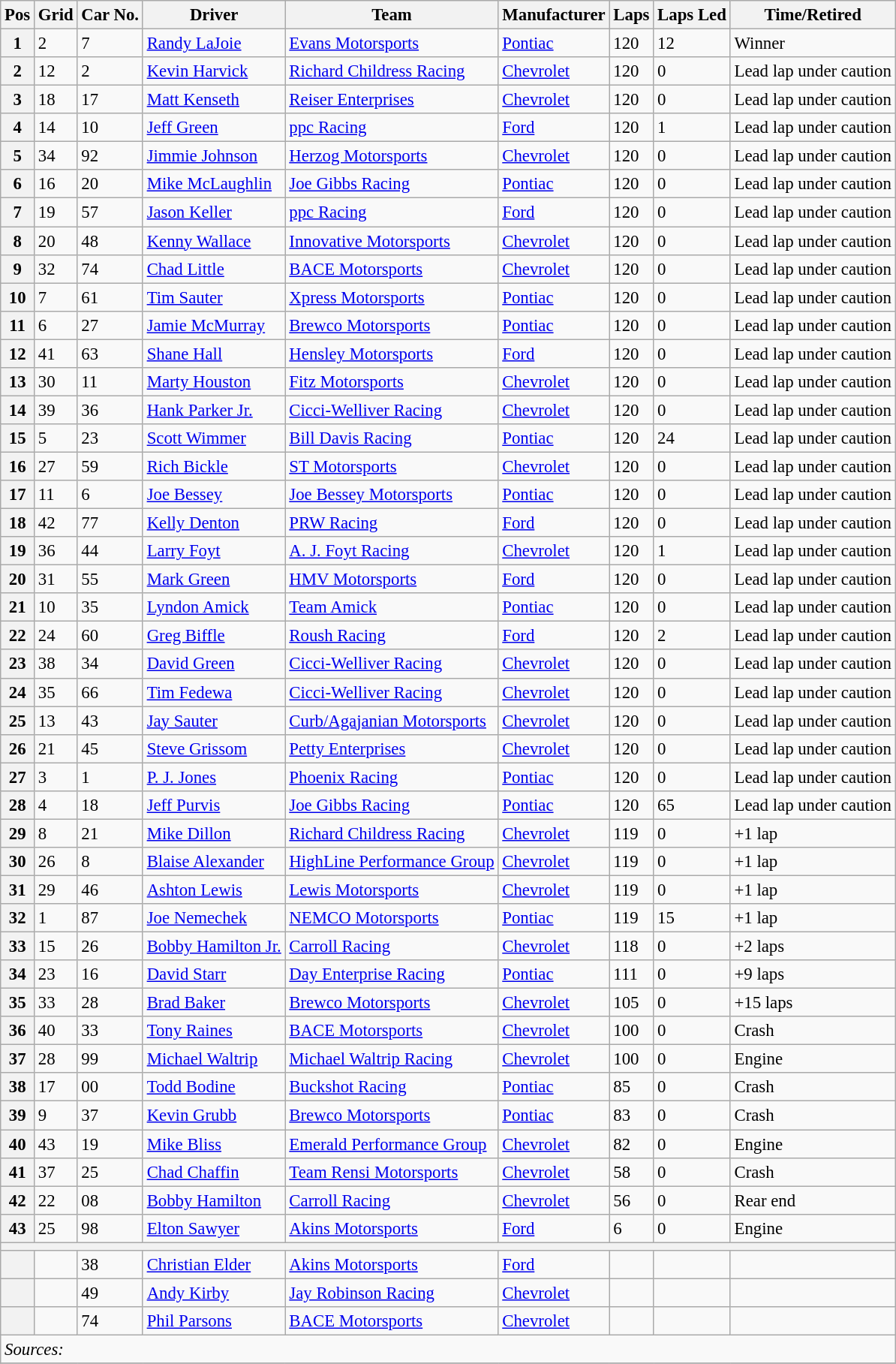<table class="sortable wikitable" style="font-size:95%">
<tr>
<th>Pos</th>
<th>Grid</th>
<th>Car No.</th>
<th>Driver</th>
<th>Team</th>
<th>Manufacturer</th>
<th>Laps</th>
<th>Laps Led</th>
<th>Time/Retired</th>
</tr>
<tr>
<th>1</th>
<td>2</td>
<td>7</td>
<td><a href='#'>Randy LaJoie</a></td>
<td><a href='#'>Evans Motorsports</a></td>
<td><a href='#'>Pontiac</a></td>
<td>120</td>
<td>12</td>
<td>Winner</td>
</tr>
<tr>
<th>2</th>
<td>12</td>
<td>2</td>
<td><a href='#'>Kevin Harvick</a></td>
<td><a href='#'>Richard Childress Racing</a></td>
<td><a href='#'>Chevrolet</a></td>
<td>120</td>
<td>0</td>
<td>Lead lap under caution</td>
</tr>
<tr>
<th>3</th>
<td>18</td>
<td>17</td>
<td><a href='#'>Matt Kenseth</a></td>
<td><a href='#'>Reiser Enterprises</a></td>
<td><a href='#'>Chevrolet</a></td>
<td>120</td>
<td>0</td>
<td>Lead lap under caution</td>
</tr>
<tr>
<th>4</th>
<td>14</td>
<td>10</td>
<td><a href='#'>Jeff Green</a></td>
<td><a href='#'>ppc Racing</a></td>
<td><a href='#'>Ford</a></td>
<td>120</td>
<td>1</td>
<td>Lead lap under caution</td>
</tr>
<tr>
<th>5</th>
<td>34</td>
<td>92</td>
<td><a href='#'>Jimmie Johnson</a></td>
<td><a href='#'>Herzog Motorsports</a></td>
<td><a href='#'>Chevrolet</a></td>
<td>120</td>
<td>0</td>
<td>Lead lap under caution</td>
</tr>
<tr>
<th>6</th>
<td>16</td>
<td>20</td>
<td><a href='#'>Mike McLaughlin</a></td>
<td><a href='#'>Joe Gibbs Racing</a></td>
<td><a href='#'>Pontiac</a></td>
<td>120</td>
<td>0</td>
<td>Lead lap under caution</td>
</tr>
<tr>
<th>7</th>
<td>19</td>
<td>57</td>
<td><a href='#'>Jason Keller</a></td>
<td><a href='#'>ppc Racing</a></td>
<td><a href='#'>Ford</a></td>
<td>120</td>
<td>0</td>
<td>Lead lap under caution</td>
</tr>
<tr>
<th>8</th>
<td>20</td>
<td>48</td>
<td><a href='#'>Kenny Wallace</a></td>
<td><a href='#'>Innovative Motorsports</a></td>
<td><a href='#'>Chevrolet</a></td>
<td>120</td>
<td>0</td>
<td>Lead lap under caution</td>
</tr>
<tr>
<th>9</th>
<td>32</td>
<td>74</td>
<td><a href='#'>Chad Little</a></td>
<td><a href='#'>BACE Motorsports</a></td>
<td><a href='#'>Chevrolet</a></td>
<td>120</td>
<td>0</td>
<td>Lead lap under caution</td>
</tr>
<tr>
<th>10</th>
<td>7</td>
<td>61</td>
<td><a href='#'>Tim Sauter</a></td>
<td><a href='#'>Xpress Motorsports</a></td>
<td><a href='#'>Pontiac</a></td>
<td>120</td>
<td>0</td>
<td>Lead lap under caution</td>
</tr>
<tr>
<th>11</th>
<td>6</td>
<td>27</td>
<td><a href='#'>Jamie McMurray</a></td>
<td><a href='#'>Brewco Motorsports</a></td>
<td><a href='#'>Pontiac</a></td>
<td>120</td>
<td>0</td>
<td>Lead lap under caution</td>
</tr>
<tr>
<th>12</th>
<td>41</td>
<td>63</td>
<td><a href='#'>Shane Hall</a></td>
<td><a href='#'>Hensley Motorsports</a></td>
<td><a href='#'>Ford</a></td>
<td>120</td>
<td>0</td>
<td>Lead lap under caution</td>
</tr>
<tr>
<th>13</th>
<td>30</td>
<td>11</td>
<td><a href='#'>Marty Houston</a></td>
<td><a href='#'>Fitz Motorsports</a></td>
<td><a href='#'>Chevrolet</a></td>
<td>120</td>
<td>0</td>
<td>Lead lap under caution</td>
</tr>
<tr>
<th>14</th>
<td>39</td>
<td>36</td>
<td><a href='#'>Hank Parker Jr.</a></td>
<td><a href='#'>Cicci-Welliver Racing</a></td>
<td><a href='#'>Chevrolet</a></td>
<td>120</td>
<td>0</td>
<td>Lead lap under caution</td>
</tr>
<tr>
<th>15</th>
<td>5</td>
<td>23</td>
<td><a href='#'>Scott Wimmer</a></td>
<td><a href='#'>Bill Davis Racing</a></td>
<td><a href='#'>Pontiac</a></td>
<td>120</td>
<td>24</td>
<td>Lead lap under caution</td>
</tr>
<tr>
<th>16</th>
<td>27</td>
<td>59</td>
<td><a href='#'>Rich Bickle</a></td>
<td><a href='#'>ST Motorsports</a></td>
<td><a href='#'>Chevrolet</a></td>
<td>120</td>
<td>0</td>
<td>Lead lap under caution</td>
</tr>
<tr>
<th>17</th>
<td>11</td>
<td>6</td>
<td><a href='#'>Joe Bessey</a></td>
<td><a href='#'>Joe Bessey Motorsports</a></td>
<td><a href='#'>Pontiac</a></td>
<td>120</td>
<td>0</td>
<td>Lead lap under caution</td>
</tr>
<tr>
<th>18</th>
<td>42</td>
<td>77</td>
<td><a href='#'>Kelly Denton</a></td>
<td><a href='#'>PRW Racing</a></td>
<td><a href='#'>Ford</a></td>
<td>120</td>
<td>0</td>
<td>Lead lap under caution</td>
</tr>
<tr>
<th>19</th>
<td>36</td>
<td>44</td>
<td><a href='#'>Larry Foyt</a></td>
<td><a href='#'>A. J. Foyt Racing</a></td>
<td><a href='#'>Chevrolet</a></td>
<td>120</td>
<td>1</td>
<td>Lead lap under caution</td>
</tr>
<tr>
<th>20</th>
<td>31</td>
<td>55</td>
<td><a href='#'>Mark Green</a></td>
<td><a href='#'>HMV Motorsports</a></td>
<td><a href='#'>Ford</a></td>
<td>120</td>
<td>0</td>
<td>Lead lap under caution</td>
</tr>
<tr>
<th>21</th>
<td>10</td>
<td>35</td>
<td><a href='#'>Lyndon Amick</a></td>
<td><a href='#'>Team Amick</a></td>
<td><a href='#'>Pontiac</a></td>
<td>120</td>
<td>0</td>
<td>Lead lap under caution</td>
</tr>
<tr>
<th>22</th>
<td>24</td>
<td>60</td>
<td><a href='#'>Greg Biffle</a></td>
<td><a href='#'>Roush Racing</a></td>
<td><a href='#'>Ford</a></td>
<td>120</td>
<td>2</td>
<td>Lead lap under caution</td>
</tr>
<tr>
<th>23</th>
<td>38</td>
<td>34</td>
<td><a href='#'>David Green</a></td>
<td><a href='#'>Cicci-Welliver Racing</a></td>
<td><a href='#'>Chevrolet</a></td>
<td>120</td>
<td>0</td>
<td>Lead lap under caution</td>
</tr>
<tr>
<th>24</th>
<td>35</td>
<td>66</td>
<td><a href='#'>Tim Fedewa</a></td>
<td><a href='#'>Cicci-Welliver Racing</a></td>
<td><a href='#'>Chevrolet</a></td>
<td>120</td>
<td>0</td>
<td>Lead lap under caution</td>
</tr>
<tr>
<th>25</th>
<td>13</td>
<td>43</td>
<td><a href='#'>Jay Sauter</a></td>
<td><a href='#'>Curb/Agajanian Motorsports</a></td>
<td><a href='#'>Chevrolet</a></td>
<td>120</td>
<td>0</td>
<td>Lead lap under caution</td>
</tr>
<tr>
<th>26</th>
<td>21</td>
<td>45</td>
<td><a href='#'>Steve Grissom</a></td>
<td><a href='#'>Petty Enterprises</a></td>
<td><a href='#'>Chevrolet</a></td>
<td>120</td>
<td>0</td>
<td>Lead lap under caution</td>
</tr>
<tr>
<th>27</th>
<td>3</td>
<td>1</td>
<td><a href='#'>P. J. Jones</a></td>
<td><a href='#'>Phoenix Racing</a></td>
<td><a href='#'>Pontiac</a></td>
<td>120</td>
<td>0</td>
<td>Lead lap under caution</td>
</tr>
<tr>
<th>28</th>
<td>4</td>
<td>18</td>
<td><a href='#'>Jeff Purvis</a></td>
<td><a href='#'>Joe Gibbs Racing</a></td>
<td><a href='#'>Pontiac</a></td>
<td>120</td>
<td>65</td>
<td>Lead lap under caution</td>
</tr>
<tr>
<th>29</th>
<td>8</td>
<td>21</td>
<td><a href='#'>Mike Dillon</a></td>
<td><a href='#'>Richard Childress Racing</a></td>
<td><a href='#'>Chevrolet</a></td>
<td>119</td>
<td>0</td>
<td>+1 lap</td>
</tr>
<tr>
<th>30</th>
<td>26</td>
<td>8</td>
<td><a href='#'>Blaise Alexander</a></td>
<td><a href='#'>HighLine Performance Group</a></td>
<td><a href='#'>Chevrolet</a></td>
<td>119</td>
<td>0</td>
<td>+1 lap</td>
</tr>
<tr>
<th>31</th>
<td>29</td>
<td>46</td>
<td><a href='#'>Ashton Lewis</a></td>
<td><a href='#'>Lewis Motorsports</a></td>
<td><a href='#'>Chevrolet</a></td>
<td>119</td>
<td>0</td>
<td>+1 lap</td>
</tr>
<tr>
<th>32</th>
<td>1</td>
<td>87</td>
<td><a href='#'>Joe Nemechek</a></td>
<td><a href='#'>NEMCO Motorsports</a></td>
<td><a href='#'>Pontiac</a></td>
<td>119</td>
<td>15</td>
<td>+1 lap</td>
</tr>
<tr>
<th>33</th>
<td>15</td>
<td>26</td>
<td><a href='#'>Bobby Hamilton Jr.</a></td>
<td><a href='#'>Carroll Racing</a></td>
<td><a href='#'>Chevrolet</a></td>
<td>118</td>
<td>0</td>
<td>+2 laps</td>
</tr>
<tr>
<th>34</th>
<td>23</td>
<td>16</td>
<td><a href='#'>David Starr</a></td>
<td><a href='#'>Day Enterprise Racing</a></td>
<td><a href='#'>Pontiac</a></td>
<td>111</td>
<td>0</td>
<td>+9 laps</td>
</tr>
<tr>
<th>35</th>
<td>33</td>
<td>28</td>
<td><a href='#'>Brad Baker</a></td>
<td><a href='#'>Brewco Motorsports</a></td>
<td><a href='#'>Chevrolet</a></td>
<td>105</td>
<td>0</td>
<td>+15 laps</td>
</tr>
<tr>
<th>36</th>
<td>40</td>
<td>33</td>
<td><a href='#'>Tony Raines</a></td>
<td><a href='#'>BACE Motorsports</a></td>
<td><a href='#'>Chevrolet</a></td>
<td>100</td>
<td>0</td>
<td>Crash</td>
</tr>
<tr>
<th>37</th>
<td>28</td>
<td>99</td>
<td><a href='#'>Michael Waltrip</a></td>
<td><a href='#'>Michael Waltrip Racing</a></td>
<td><a href='#'>Chevrolet</a></td>
<td>100</td>
<td>0</td>
<td>Engine</td>
</tr>
<tr>
<th>38</th>
<td>17</td>
<td>00</td>
<td><a href='#'>Todd Bodine</a></td>
<td><a href='#'>Buckshot Racing</a></td>
<td><a href='#'>Pontiac</a></td>
<td>85</td>
<td>0</td>
<td>Crash</td>
</tr>
<tr>
<th>39</th>
<td>9</td>
<td>37</td>
<td><a href='#'>Kevin Grubb</a></td>
<td><a href='#'>Brewco Motorsports</a></td>
<td><a href='#'>Pontiac</a></td>
<td>83</td>
<td>0</td>
<td>Crash</td>
</tr>
<tr>
<th>40</th>
<td>43</td>
<td>19</td>
<td><a href='#'>Mike Bliss</a></td>
<td><a href='#'>Emerald Performance Group</a></td>
<td><a href='#'>Chevrolet</a></td>
<td>82</td>
<td>0</td>
<td>Engine</td>
</tr>
<tr>
<th>41</th>
<td>37</td>
<td>25</td>
<td><a href='#'>Chad Chaffin</a></td>
<td><a href='#'>Team Rensi Motorsports</a></td>
<td><a href='#'>Chevrolet</a></td>
<td>58</td>
<td>0</td>
<td>Crash</td>
</tr>
<tr>
<th>42</th>
<td>22</td>
<td>08</td>
<td><a href='#'>Bobby Hamilton</a></td>
<td><a href='#'>Carroll Racing</a></td>
<td><a href='#'>Chevrolet</a></td>
<td>56</td>
<td>0</td>
<td>Rear end</td>
</tr>
<tr>
<th>43</th>
<td>25</td>
<td>98</td>
<td><a href='#'>Elton Sawyer</a></td>
<td><a href='#'>Akins Motorsports</a></td>
<td><a href='#'>Ford</a></td>
<td>6</td>
<td>0</td>
<td>Engine</td>
</tr>
<tr>
<th colspan="10"></th>
</tr>
<tr>
<th></th>
<td></td>
<td>38</td>
<td><a href='#'>Christian Elder</a></td>
<td><a href='#'>Akins Motorsports</a></td>
<td><a href='#'>Ford</a></td>
<td></td>
<td></td>
<td></td>
</tr>
<tr>
<th></th>
<td></td>
<td>49</td>
<td><a href='#'>Andy Kirby</a></td>
<td><a href='#'>Jay Robinson Racing</a></td>
<td><a href='#'>Chevrolet</a></td>
<td></td>
<td></td>
<td></td>
</tr>
<tr>
<th></th>
<td></td>
<td>74</td>
<td><a href='#'>Phil Parsons</a></td>
<td><a href='#'>BACE Motorsports</a></td>
<td><a href='#'>Chevrolet</a></td>
<td></td>
<td></td>
<td></td>
</tr>
<tr class="sortbottom">
<td colspan="10"><em>Sources:</em></td>
</tr>
<tr>
</tr>
</table>
